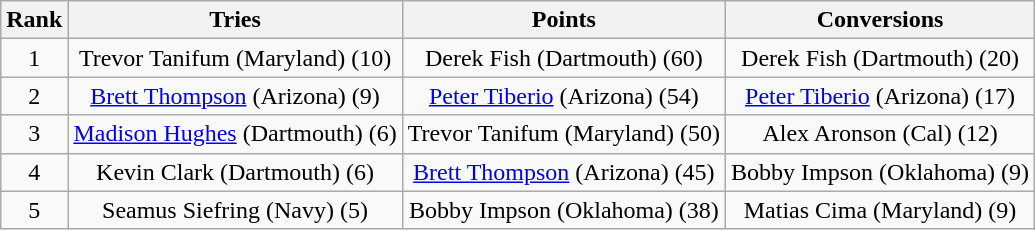<table class=wikitable>
<tr>
<th>Rank</th>
<th>Tries</th>
<th>Points</th>
<th>Conversions</th>
</tr>
<tr>
<td align=center>1</td>
<td align=center>Trevor Tanifum (Maryland) (10)</td>
<td align=center>Derek Fish (Dartmouth) (60)</td>
<td align=center>Derek Fish (Dartmouth) (20)</td>
</tr>
<tr>
<td align=center>2</td>
<td align=center><a href='#'>Brett Thompson</a> (Arizona) (9)</td>
<td align=center><a href='#'>Peter Tiberio</a> (Arizona) (54)</td>
<td align=center><a href='#'>Peter Tiberio</a> (Arizona) (17)</td>
</tr>
<tr>
<td align=center>3</td>
<td align=center><a href='#'>Madison Hughes</a> (Dartmouth) (6)</td>
<td align=center>Trevor Tanifum (Maryland) (50)</td>
<td align=center>Alex Aronson (Cal) (12)</td>
</tr>
<tr>
<td align=center>4</td>
<td align=center>Kevin Clark (Dartmouth) (6)</td>
<td align=center><a href='#'>Brett Thompson</a> (Arizona) (45)</td>
<td align=center>Bobby Impson (Oklahoma) (9)</td>
</tr>
<tr>
<td align=center>5</td>
<td align=center>Seamus Siefring (Navy) (5)</td>
<td align=center>Bobby Impson (Oklahoma) (38)</td>
<td align=center>Matias Cima (Maryland) (9)</td>
</tr>
</table>
